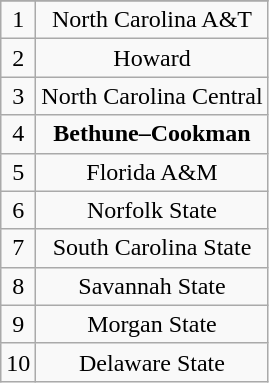<table class="wikitable">
<tr align="center">
</tr>
<tr align="center">
<td>1</td>
<td>North Carolina A&T</td>
</tr>
<tr align="center">
<td>2</td>
<td>Howard</td>
</tr>
<tr align="center">
<td>3</td>
<td>North Carolina Central</td>
</tr>
<tr align="center">
<td>4</td>
<td><strong>Bethune–Cookman</strong></td>
</tr>
<tr align="center">
<td>5</td>
<td>Florida A&M</td>
</tr>
<tr align="center">
<td>6</td>
<td>Norfolk State</td>
</tr>
<tr align="center">
<td>7</td>
<td>South Carolina State</td>
</tr>
<tr align="center">
<td>8</td>
<td>Savannah State</td>
</tr>
<tr align="center">
<td>9</td>
<td>Morgan State</td>
</tr>
<tr align="center">
<td>10</td>
<td>Delaware State</td>
</tr>
</table>
